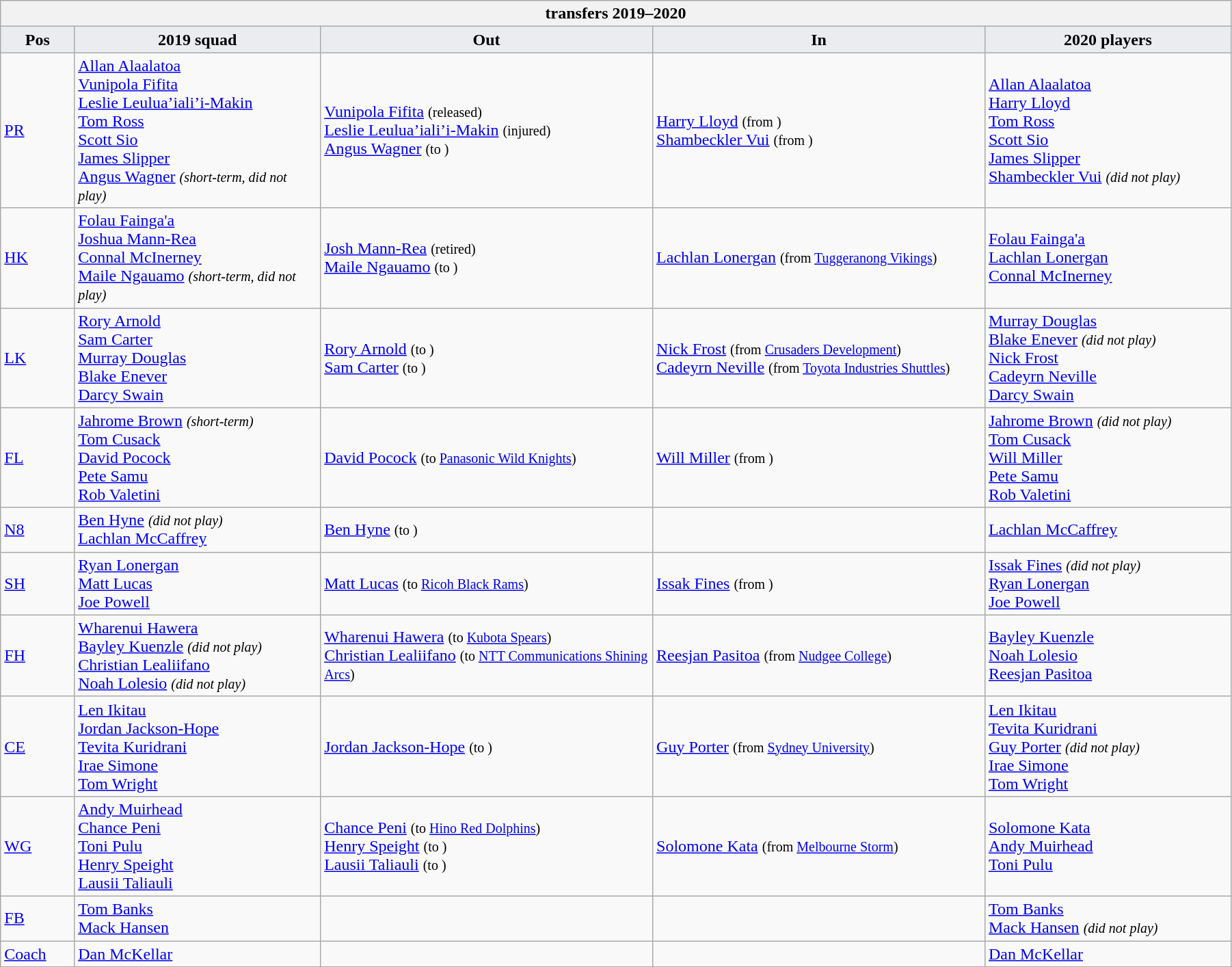<table class="wikitable" style="text-align: left; width:95%">
<tr>
<th colspan="100%"> transfers 2019–2020</th>
</tr>
<tr>
<th style="background:#ebecf0; width:6%;">Pos</th>
<th style="background:#ebecf0; width:20%;">2019 squad</th>
<th style="background:#ebecf0; width:27%;">Out</th>
<th style="background:#ebecf0; width:27%;">In</th>
<th style="background:#ebecf0; width:20%;">2020 players</th>
</tr>
<tr>
<td><a href='#'>PR</a></td>
<td> <a href='#'>Allan Alaalatoa</a> <br> <a href='#'>Vunipola Fifita</a> <br> <a href='#'>Leslie Leulua’iali’i-Makin</a> <br> <a href='#'>Tom Ross</a> <br> <a href='#'>Scott Sio</a> <br> <a href='#'>James Slipper</a> <br> <a href='#'>Angus Wagner</a> <small><em>(short-term, did not play)</em></small></td>
<td>  <a href='#'>Vunipola Fifita</a> <small>(released)</small> <br>  <a href='#'>Leslie Leulua’iali’i-Makin</a> <small>(injured)</small> <br>  <a href='#'>Angus Wagner</a> <small>(to )</small></td>
<td>  <a href='#'>Harry Lloyd</a> <small>(from )</small> <br>  <a href='#'>Shambeckler Vui</a> <small>(from )</small></td>
<td> <a href='#'>Allan Alaalatoa</a> <br> <a href='#'>Harry Lloyd</a> <br> <a href='#'>Tom Ross</a> <br> <a href='#'>Scott Sio</a> <br> <a href='#'>James Slipper</a> <br> <a href='#'>Shambeckler Vui</a> <small><em>(did not play)</em></small></td>
</tr>
<tr>
<td><a href='#'>HK</a></td>
<td> <a href='#'>Folau Fainga'a</a> <br> <a href='#'>Joshua Mann-Rea</a> <br> <a href='#'>Connal McInerney</a> <br> <a href='#'>Maile Ngauamo</a> <small><em>(short-term, did not play)</em></small></td>
<td>  <a href='#'>Josh Mann-Rea</a> <small>(retired)</small> <br>  <a href='#'>Maile Ngauamo</a> <small>(to )</small></td>
<td>  <a href='#'>Lachlan Lonergan</a> <small>(from <a href='#'>Tuggeranong Vikings</a>)</small></td>
<td> <a href='#'>Folau Fainga'a</a> <br> <a href='#'>Lachlan Lonergan</a> <br> <a href='#'>Connal McInerney</a></td>
</tr>
<tr>
<td><a href='#'>LK</a></td>
<td> <a href='#'>Rory Arnold</a> <br> <a href='#'>Sam Carter</a> <br> <a href='#'>Murray Douglas</a> <br> <a href='#'>Blake Enever</a> <br> <a href='#'>Darcy Swain</a></td>
<td>  <a href='#'>Rory Arnold</a> <small>(to )</small> <br>  <a href='#'>Sam Carter</a> <small>(to )</small></td>
<td>  <a href='#'>Nick Frost</a> <small>(from  <a href='#'>Crusaders Development</a>)</small> <br>  <a href='#'>Cadeyrn Neville</a> <small>(from  <a href='#'>Toyota Industries Shuttles</a>)</small></td>
<td> <a href='#'>Murray Douglas</a> <br> <a href='#'>Blake Enever</a> <small><em>(did not play)</em></small> <br> <a href='#'>Nick Frost</a> <br> <a href='#'>Cadeyrn Neville</a> <br> <a href='#'>Darcy Swain</a></td>
</tr>
<tr>
<td><a href='#'>FL</a></td>
<td> <a href='#'>Jahrome Brown</a> <small><em>(short-term)</em></small> <br> <a href='#'>Tom Cusack</a> <br> <a href='#'>David Pocock</a> <br> <a href='#'>Pete Samu</a> <br> <a href='#'>Rob Valetini</a></td>
<td>  <a href='#'>David Pocock</a> <small>(to  <a href='#'>Panasonic Wild Knights</a>)</small></td>
<td>  <a href='#'>Will Miller</a> <small>(from )</small></td>
<td> <a href='#'>Jahrome Brown</a> <small><em>(did not play)</em></small> <br> <a href='#'>Tom Cusack</a> <br> <a href='#'>Will Miller</a> <br> <a href='#'>Pete Samu</a> <br> <a href='#'>Rob Valetini</a></td>
</tr>
<tr>
<td><a href='#'>N8</a></td>
<td> <a href='#'>Ben Hyne</a> <small><em>(did not play)</em></small> <br> <a href='#'>Lachlan McCaffrey</a></td>
<td>  <a href='#'>Ben Hyne</a> <small>(to )</small></td>
<td></td>
<td> <a href='#'>Lachlan McCaffrey</a></td>
</tr>
<tr>
<td><a href='#'>SH</a></td>
<td> <a href='#'>Ryan Lonergan</a> <br> <a href='#'>Matt Lucas</a> <br> <a href='#'>Joe Powell</a></td>
<td>  <a href='#'>Matt Lucas</a> <small>(to  <a href='#'>Ricoh Black Rams</a>)</small></td>
<td>  <a href='#'>Issak Fines</a> <small>(from )</small></td>
<td> <a href='#'>Issak Fines</a> <small><em>(did not play)</em></small> <br> <a href='#'>Ryan Lonergan</a> <br> <a href='#'>Joe Powell</a></td>
</tr>
<tr>
<td><a href='#'>FH</a></td>
<td> <a href='#'>Wharenui Hawera</a> <br> <a href='#'>Bayley Kuenzle</a> <small><em>(did not play)</em></small> <br> <a href='#'>Christian Lealiifano</a> <br> <a href='#'>Noah Lolesio</a> <small><em>(did not play)</em></small></td>
<td>  <a href='#'>Wharenui Hawera</a> <small>(to  <a href='#'>Kubota Spears</a>)</small> <br>  <a href='#'>Christian Lealiifano</a> <small>(to  <a href='#'>NTT Communications Shining Arcs</a>)</small></td>
<td>  <a href='#'>Reesjan Pasitoa</a> <small>(from <a href='#'>Nudgee College</a>)</small></td>
<td> <a href='#'>Bayley Kuenzle</a> <br> <a href='#'>Noah Lolesio</a> <br> <a href='#'>Reesjan Pasitoa</a></td>
</tr>
<tr>
<td><a href='#'>CE</a></td>
<td> <a href='#'>Len Ikitau</a> <br> <a href='#'>Jordan Jackson-Hope</a> <br> <a href='#'>Tevita Kuridrani</a> <br> <a href='#'>Irae Simone</a> <br> <a href='#'>Tom Wright</a></td>
<td>  <a href='#'>Jordan Jackson-Hope</a> <small>(to )</small></td>
<td>  <a href='#'>Guy Porter</a> <small>(from <a href='#'>Sydney University</a>)</small></td>
<td> <a href='#'>Len Ikitau</a> <br> <a href='#'>Tevita Kuridrani</a> <br> <a href='#'>Guy Porter</a> <small><em>(did not play)</em></small> <br> <a href='#'>Irae Simone</a> <br> <a href='#'>Tom Wright</a></td>
</tr>
<tr>
<td><a href='#'>WG</a></td>
<td> <a href='#'>Andy Muirhead</a> <br> <a href='#'>Chance Peni</a> <br> <a href='#'>Toni Pulu</a> <br> <a href='#'>Henry Speight</a> <br> <a href='#'>Lausii Taliauli</a></td>
<td>  <a href='#'>Chance Peni</a> <small>(to  <a href='#'>Hino Red Dolphins</a>)</small> <br>  <a href='#'>Henry Speight</a> <small>(to )</small> <br>  <a href='#'>Lausii Taliauli</a> <small>(to )</small></td>
<td>  <a href='#'>Solomone Kata</a> <small>(from <a href='#'>Melbourne Storm</a>)</small></td>
<td> <a href='#'>Solomone Kata</a> <br> <a href='#'>Andy Muirhead</a> <br> <a href='#'>Toni Pulu</a></td>
</tr>
<tr>
<td><a href='#'>FB</a></td>
<td> <a href='#'>Tom Banks</a> <br> <a href='#'>Mack Hansen</a></td>
<td></td>
<td></td>
<td> <a href='#'>Tom Banks</a> <br> <a href='#'>Mack Hansen</a> <small><em>(did not play)</em></small></td>
</tr>
<tr>
<td><a href='#'>Coach</a></td>
<td> <a href='#'>Dan McKellar</a></td>
<td></td>
<td></td>
<td> <a href='#'>Dan McKellar</a></td>
</tr>
</table>
